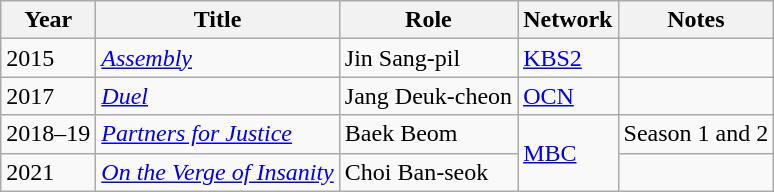<table class="wikitable sortable">
<tr>
<th>Year</th>
<th>Title</th>
<th>Role</th>
<th class="unsortable">Network</th>
<th>Notes</th>
</tr>
<tr>
<td>2015</td>
<td><em><a href='#'>Assembly</a> </em></td>
<td>Jin Sang-pil</td>
<td><a href='#'>KBS2</a></td>
<td></td>
</tr>
<tr>
<td>2017</td>
<td><em><a href='#'>Duel</a></em></td>
<td>Jang Deuk-cheon</td>
<td><a href='#'>OCN</a></td>
<td></td>
</tr>
<tr>
<td>2018–19</td>
<td><em><a href='#'>Partners for Justice</a></em></td>
<td>Baek Beom</td>
<td rowspan="2"><a href='#'>MBC</a></td>
<td>Season 1 and 2</td>
</tr>
<tr>
<td>2021</td>
<td><em><a href='#'>On the Verge of Insanity</a></em></td>
<td>Choi Ban-seok</td>
<td></td>
</tr>
</table>
